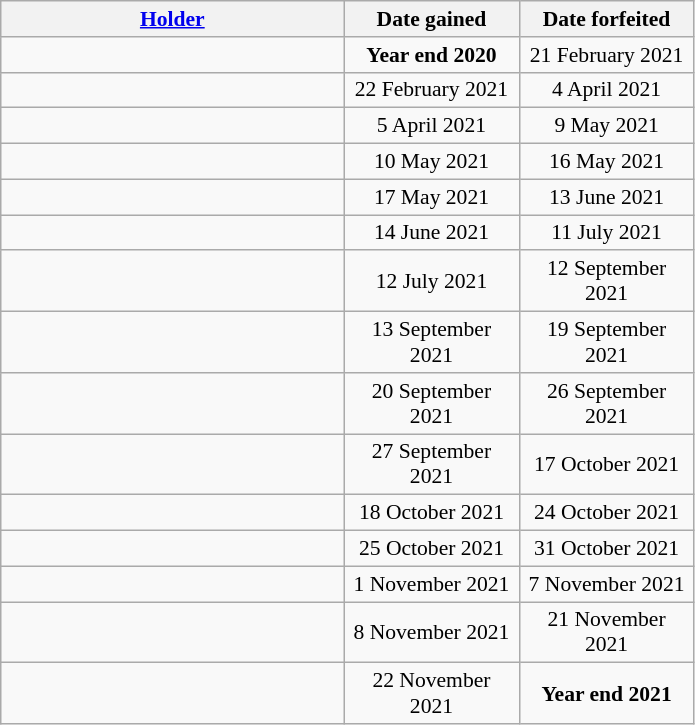<table class="wikitable nowrap" style="font-size:90%; text-align:center">
<tr>
<th style="width:222px;"><a href='#'>Holder</a></th>
<th style="width:110px;">Date gained</th>
<th style="width:110px;">Date forfeited</th>
</tr>
<tr>
<td style="text-align:left;"></td>
<td><strong>Year end 2020</strong></td>
<td>21 February 2021</td>
</tr>
<tr>
<td style="text-align:left;"></td>
<td>22 February 2021</td>
<td>4 April 2021</td>
</tr>
<tr>
<td style="text-align:left;"></td>
<td>5 April 2021</td>
<td>9 May 2021</td>
</tr>
<tr>
<td style="text-align:left;"></td>
<td>10 May 2021</td>
<td>16 May 2021</td>
</tr>
<tr>
<td style="text-align:left;"></td>
<td>17 May 2021</td>
<td>13 June 2021</td>
</tr>
<tr>
<td style="text-align:left;"></td>
<td>14 June 2021</td>
<td>11 July 2021</td>
</tr>
<tr>
<td style="text-align:left;"></td>
<td>12 July 2021</td>
<td>12 September 2021</td>
</tr>
<tr>
<td style="text-align:left;"></td>
<td>13 September 2021</td>
<td>19 September 2021</td>
</tr>
<tr>
<td style="text-align:left;"></td>
<td>20 September 2021</td>
<td>26 September 2021</td>
</tr>
<tr>
<td style="text-align:left;"></td>
<td>27 September 2021</td>
<td>17 October 2021</td>
</tr>
<tr>
<td style="text-align:left;"></td>
<td>18 October 2021</td>
<td>24 October 2021</td>
</tr>
<tr>
<td style="text-align:left;"></td>
<td>25 October 2021</td>
<td>31 October 2021</td>
</tr>
<tr>
<td style="text-align:left;"></td>
<td>1 November 2021</td>
<td>7 November 2021</td>
</tr>
<tr>
<td style="text-align:left;"></td>
<td>8 November 2021</td>
<td>21 November 2021</td>
</tr>
<tr>
<td style="text-align:left;"><strong></strong></td>
<td>22 November 2021</td>
<td><strong>Year end 2021</strong></td>
</tr>
</table>
